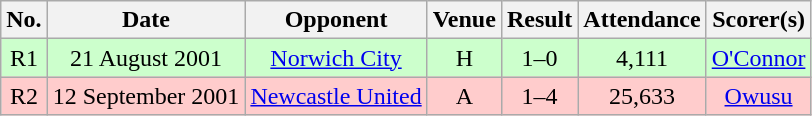<table class="wikitable sortable" style="text-align:center;">
<tr>
<th>No.</th>
<th>Date</th>
<th>Opponent</th>
<th>Venue</th>
<th>Result</th>
<th>Attendance</th>
<th>Scorer(s)</th>
</tr>
<tr style="background:#cfc;">
<td>R1</td>
<td>21 August 2001</td>
<td><a href='#'>Norwich City</a></td>
<td>H</td>
<td>1–0</td>
<td>4,111</td>
<td><a href='#'>O'Connor</a></td>
</tr>
<tr style="background:#fcc;">
<td>R2</td>
<td>12 September 2001</td>
<td><a href='#'>Newcastle United</a></td>
<td>A</td>
<td>1–4</td>
<td>25,633</td>
<td><a href='#'>Owusu</a></td>
</tr>
</table>
